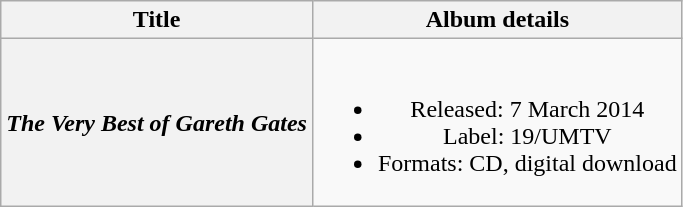<table class="wikitable plainrowheaders" style=text-align:center;>
<tr>
<th>Title</th>
<th>Album details</th>
</tr>
<tr>
<th scope="row"><em>The Very Best of Gareth Gates</em></th>
<td><br><ul><li>Released: 7 March 2014</li><li>Label: 19/UMTV</li><li>Formats: CD, digital download</li></ul></td>
</tr>
</table>
